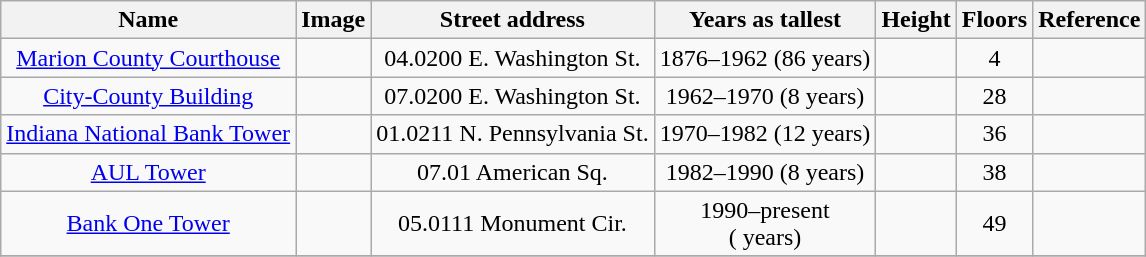<table class="wikitable sortable" style="text-align:center">
<tr>
<th>Name</th>
<th>Image</th>
<th>Street address</th>
<th>Years as tallest</th>
<th>Height<br></th>
<th>Floors</th>
<th class="unsortable">Reference</th>
</tr>
<tr>
<td><a href='#'>Marion County Courthouse</a></td>
<td></td>
<td><span>04.0</span>200 E. Washington St.</td>
<td>1876–1962 (86 years)</td>
<td></td>
<td>4</td>
<td></td>
</tr>
<tr>
<td><a href='#'>City-County Building</a></td>
<td></td>
<td><span>07.0</span>200 E. Washington St.</td>
<td>1962–1970 (8 years)</td>
<td></td>
<td>28</td>
<td></td>
</tr>
<tr>
<td><a href='#'>Indiana National Bank Tower</a></td>
<td></td>
<td><span>01.0</span>211 N. Pennsylvania St.</td>
<td>1970–1982 (12 years)</td>
<td></td>
<td>36</td>
<td></td>
</tr>
<tr>
<td><a href='#'>AUL Tower</a></td>
<td></td>
<td><span>07.0</span>1 American Sq.</td>
<td>1982–1990 (8 years)</td>
<td></td>
<td>38</td>
<td></td>
</tr>
<tr>
<td><a href='#'>Bank One Tower</a></td>
<td></td>
<td><span>05.0</span>111 Monument Cir.</td>
<td>1990–present<br>( years)</td>
<td></td>
<td>49</td>
<td></td>
</tr>
<tr>
</tr>
</table>
